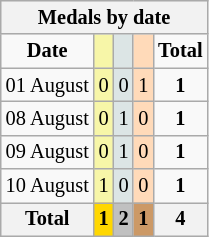<table class="wikitable" style="font-size:85%">
<tr bgcolor="#efefef">
<th colspan=6>Medals by date</th>
</tr>
<tr align=center>
<td><strong>Date</strong></td>
<td bgcolor=#f7f6a8></td>
<td bgcolor=#dce5e5></td>
<td bgcolor=#ffdab9></td>
<td><strong>Total</strong></td>
</tr>
<tr align=center>
<td>01 August</td>
<td style="background:#F7F6A8;">0</td>
<td style="background:#DCE5E5;">0</td>
<td style="background:#FFDAB9;">1</td>
<td><strong>1</strong></td>
</tr>
<tr align=center>
<td>08 August</td>
<td style="background:#F7F6A8;">0</td>
<td style="background:#DCE5E5;">1</td>
<td style="background:#FFDAB9;">0</td>
<td><strong>1</strong></td>
</tr>
<tr align=center>
<td>09 August</td>
<td style="background:#F7F6A8;">0</td>
<td style="background:#DCE5E5;">1</td>
<td style="background:#FFDAB9;">0</td>
<td><strong>1</strong></td>
</tr>
<tr align=center>
<td>10 August</td>
<td style="background:#F7F6A8;">1</td>
<td style="background:#DCE5E5;">0</td>
<td style="background:#FFDAB9;">0</td>
<td><strong>1</strong></td>
</tr>
<tr align=center>
<th><strong>Total</strong></th>
<th style="background:gold;"><strong>1</strong></th>
<th style="background:silver;"><strong>2</strong></th>
<th style="background:#c96;"><strong>1</strong></th>
<th>4</th>
</tr>
</table>
